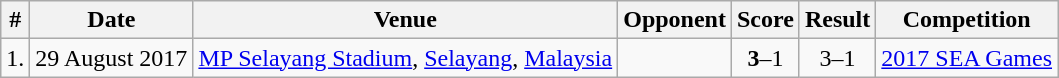<table class="wikitable">
<tr>
<th>#</th>
<th>Date</th>
<th>Venue</th>
<th>Opponent</th>
<th>Score</th>
<th>Result</th>
<th>Competition</th>
</tr>
<tr>
<td>1.</td>
<td>29 August 2017</td>
<td><a href='#'>MP Selayang Stadium</a>, <a href='#'>Selayang</a>, <a href='#'>Malaysia</a></td>
<td></td>
<td align=center><strong>3</strong>–1</td>
<td align=center>3–1</td>
<td><a href='#'>2017 SEA Games</a></td>
</tr>
</table>
